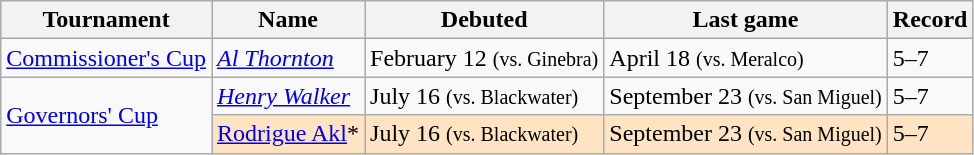<table class="wikitable">
<tr>
<th>Tournament</th>
<th>Name</th>
<th>Debuted</th>
<th>Last game</th>
<th>Record</th>
</tr>
<tr>
<td><a href='#'>Commissioner's Cup</a></td>
<td><em><a href='#'>Al Thornton</a></em></td>
<td>February 12 <small>(vs. Ginebra)</small></td>
<td>April 18 <small>(vs. Meralco)</small></td>
<td>5–7</td>
</tr>
<tr>
<td rowspan=2><a href='#'>Governors' Cup</a></td>
<td> <em><a href='#'>Henry Walker</a></em></td>
<td>July 16 <small>(vs. Blackwater)</small></td>
<td>September 23 <small>(vs. San Miguel)</small></td>
<td>5–7</td>
</tr>
<tr bgcolor=#FFE4C4>
<td> <a href='#'>Rodrigue Akl</a>*</td>
<td>July 16 <small>(vs. Blackwater)</small></td>
<td>September 23 <small>(vs. San Miguel)</small></td>
<td>5–7</td>
</tr>
</table>
